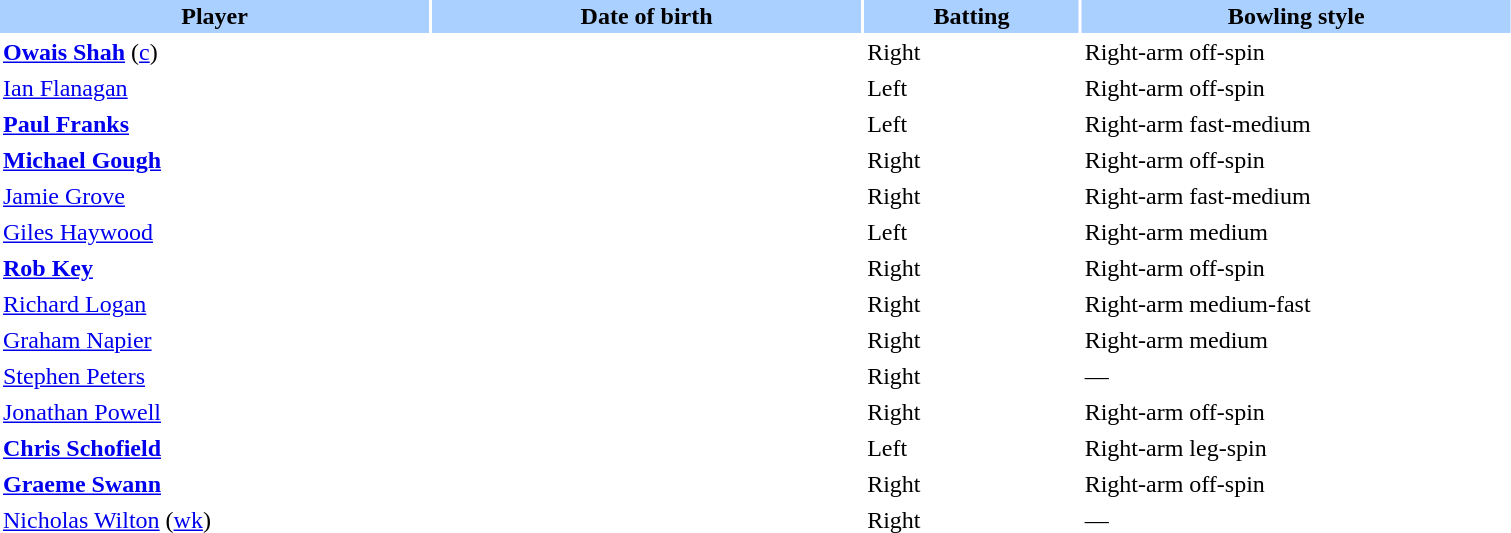<table class="sortable" style="width:80%;" border="0" cellspacing="2" cellpadding="2">
<tr style="background:#aad0ff;">
<th width=20%>Player</th>
<th width=20%>Date of birth</th>
<th width=10%>Batting</th>
<th width=20%>Bowling style</th>
</tr>
<tr>
<td><strong><a href='#'>Owais Shah</a></strong> (<a href='#'>c</a>)</td>
<td></td>
<td>Right</td>
<td>Right-arm off-spin</td>
</tr>
<tr>
<td><a href='#'>Ian Flanagan</a></td>
<td></td>
<td>Left</td>
<td>Right-arm off-spin</td>
</tr>
<tr>
<td><strong><a href='#'>Paul Franks</a></strong></td>
<td></td>
<td>Left</td>
<td>Right-arm fast-medium</td>
</tr>
<tr>
<td><strong><a href='#'>Michael Gough</a></strong></td>
<td></td>
<td>Right</td>
<td>Right-arm off-spin</td>
</tr>
<tr>
<td><a href='#'>Jamie Grove</a></td>
<td></td>
<td>Right</td>
<td>Right-arm fast-medium</td>
</tr>
<tr>
<td><a href='#'>Giles Haywood</a></td>
<td></td>
<td>Left</td>
<td>Right-arm medium</td>
</tr>
<tr>
<td><strong><a href='#'>Rob Key</a></strong></td>
<td></td>
<td>Right</td>
<td>Right-arm off-spin</td>
</tr>
<tr>
<td><a href='#'>Richard Logan</a></td>
<td></td>
<td>Right</td>
<td>Right-arm medium-fast</td>
</tr>
<tr>
<td><a href='#'>Graham Napier</a></td>
<td></td>
<td>Right</td>
<td>Right-arm medium</td>
</tr>
<tr>
<td><a href='#'>Stephen Peters</a></td>
<td></td>
<td>Right</td>
<td>—</td>
</tr>
<tr>
<td><a href='#'>Jonathan Powell</a></td>
<td></td>
<td>Right</td>
<td>Right-arm off-spin</td>
</tr>
<tr>
<td><strong><a href='#'>Chris Schofield</a></strong></td>
<td></td>
<td>Left</td>
<td>Right-arm leg-spin</td>
</tr>
<tr>
<td><strong><a href='#'>Graeme Swann</a></strong></td>
<td></td>
<td>Right</td>
<td>Right-arm off-spin</td>
</tr>
<tr>
<td><a href='#'>Nicholas Wilton</a> (<a href='#'>wk</a>)</td>
<td></td>
<td>Right</td>
<td>—</td>
</tr>
</table>
